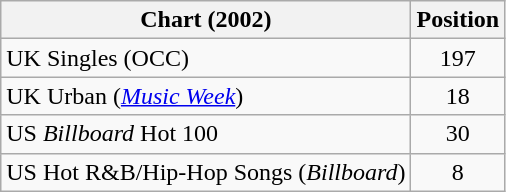<table class="wikitable sortable">
<tr>
<th>Chart (2002)</th>
<th>Position</th>
</tr>
<tr>
<td>UK Singles (OCC)</td>
<td align="center">197</td>
</tr>
<tr>
<td>UK Urban (<em><a href='#'>Music Week</a></em>)</td>
<td align="center">18</td>
</tr>
<tr>
<td>US <em>Billboard</em> Hot 100</td>
<td align="center">30</td>
</tr>
<tr>
<td>US Hot R&B/Hip-Hop Songs (<em>Billboard</em>)</td>
<td align="center">8</td>
</tr>
</table>
